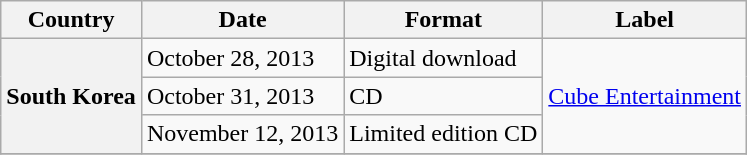<table class="wikitable plainrowheaders">
<tr>
<th scope="col">Country</th>
<th>Date</th>
<th>Format</th>
<th>Label</th>
</tr>
<tr>
<th scope="row" rowspan="3">South Korea</th>
<td>October 28, 2013</td>
<td>Digital download</td>
<td scope="row" rowspan="3"><a href='#'>Cube Entertainment</a></td>
</tr>
<tr>
<td>October 31, 2013</td>
<td>CD </td>
</tr>
<tr>
<td>November 12, 2013</td>
<td>Limited edition CD </td>
</tr>
<tr>
</tr>
</table>
